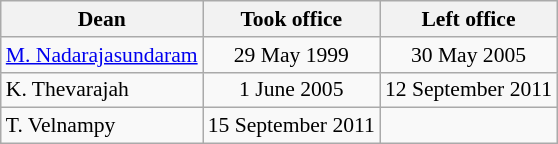<table class="wikitable floatright" border="1" style="text-align:center; font-size:90%">
<tr>
<th>Dean</th>
<th>Took office</th>
<th>Left office</th>
</tr>
<tr>
<td align=left><a href='#'>M. Nadarajasundaram</a></td>
<td>29 May 1999</td>
<td>30 May 2005</td>
</tr>
<tr>
<td align=left>K. Thevarajah</td>
<td>1 June 2005</td>
<td>12 September 2011</td>
</tr>
<tr>
<td align=left>T. Velnampy</td>
<td>15 September 2011</td>
<td></td>
</tr>
</table>
